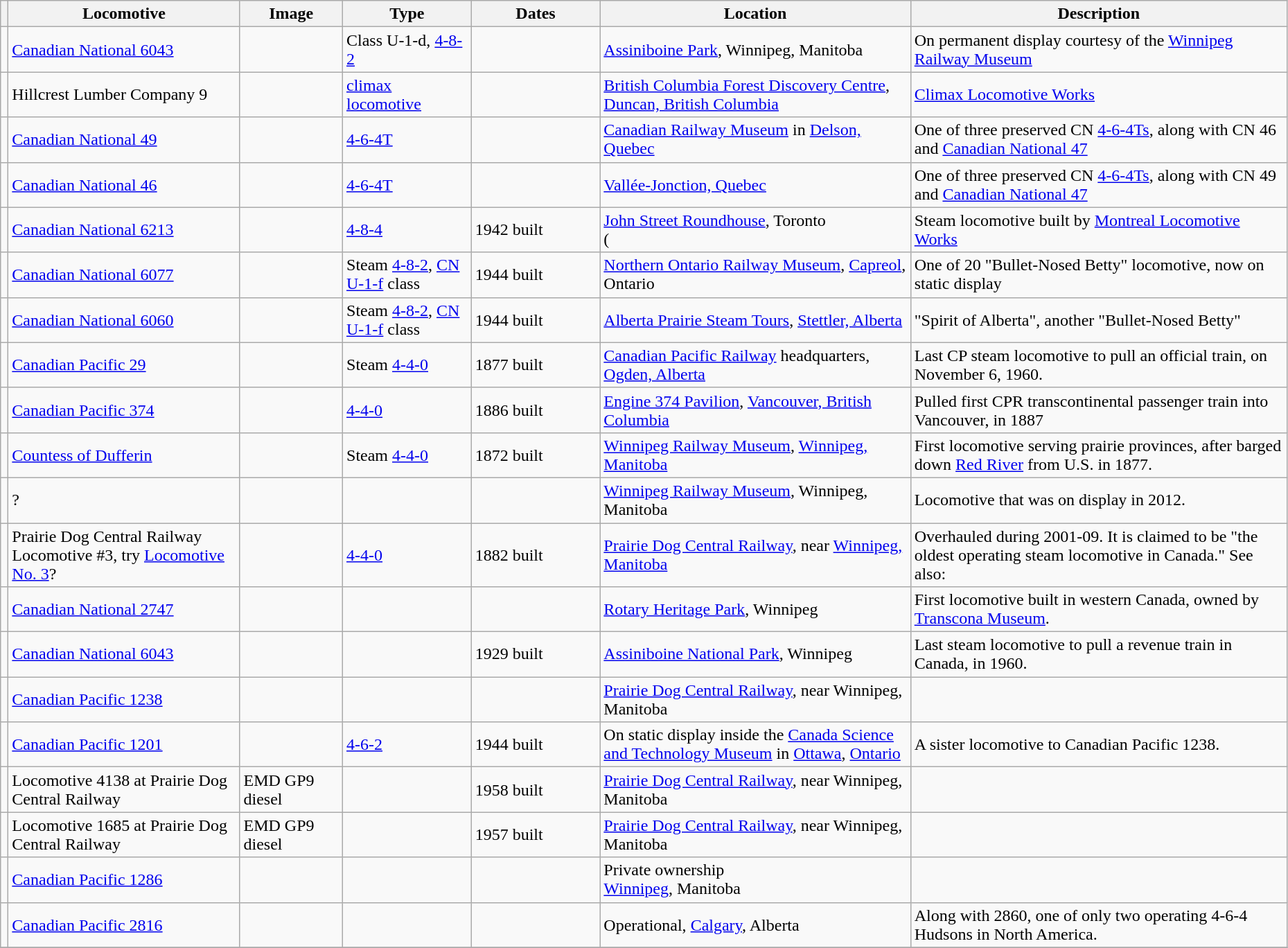<table class="wikitable sortable" style="width:98%">
<tr>
<th></th>
<th width = 18%>Locomotive</th>
<th width = 8% class="unsortable">Image</th>
<th width = 10%>Type</th>
<th width = 10%>Dates</th>
<th>Location</th>
<th class="unsortable">Description</th>
</tr>
<tr>
<td></td>
<td><a href='#'>Canadian National 6043</a></td>
<td></td>
<td>Class U-1-d, <a href='#'>4-8-2</a></td>
<td></td>
<td><a href='#'>Assiniboine Park</a>, Winnipeg, Manitoba</td>
<td>On permanent display courtesy of the <a href='#'>Winnipeg Railway Museum</a></td>
</tr>
<tr id="Hillcrest Lumber Company 9">
<td></td>
<td>Hillcrest Lumber Company 9</td>
<td></td>
<td><a href='#'>climax locomotive</a></td>
<td></td>
<td><a href='#'>British Columbia Forest Discovery Centre</a>, <a href='#'>Duncan, British Columbia</a></td>
<td><a href='#'>Climax Locomotive Works</a></td>
</tr>
<tr ->
<td></td>
<td><a href='#'>Canadian National 49</a></td>
<td></td>
<td><a href='#'>4-6-4T</a></td>
<td></td>
<td><a href='#'>Canadian Railway Museum</a> in <a href='#'>Delson, Quebec</a></td>
<td>One of three preserved CN <a href='#'>4-6-4Ts</a>, along with CN 46 and <a href='#'>Canadian National 47</a></td>
</tr>
<tr>
<td></td>
<td><a href='#'>Canadian National 46</a></td>
<td></td>
<td><a href='#'>4-6-4T</a></td>
<td></td>
<td><a href='#'>Vallée-Jonction, Quebec</a></td>
<td>One of three preserved CN <a href='#'>4-6-4Ts</a>, along with CN 49 and <a href='#'>Canadian National 47</a></td>
</tr>
<tr>
<td></td>
<td><a href='#'>Canadian National 6213</a></td>
<td></td>
<td><a href='#'>4-8-4</a></td>
<td>1942 built</td>
<td><a href='#'>John Street Roundhouse</a>, Toronto<br>(</td>
<td>Steam locomotive built by <a href='#'>Montreal Locomotive Works</a></td>
</tr>
<tr>
<td></td>
<td><a href='#'>Canadian National 6077</a></td>
<td></td>
<td>Steam <a href='#'>4-8-2</a>, <a href='#'>CN U-1-f</a> class</td>
<td>1944 built</td>
<td><a href='#'>Northern Ontario Railway Museum</a>, <a href='#'>Capreol</a>, Ontario</td>
<td>One of 20 "Bullet-Nosed Betty" locomotive, now on static display</td>
</tr>
<tr>
<td></td>
<td><a href='#'>Canadian National 6060</a></td>
<td></td>
<td>Steam <a href='#'>4-8-2</a>, <a href='#'>CN U-1-f</a> class</td>
<td>1944 built</td>
<td><a href='#'>Alberta Prairie Steam Tours</a>, <a href='#'>Stettler, Alberta</a></td>
<td>"Spirit of Alberta", another "Bullet-Nosed Betty"</td>
</tr>
<tr>
<td></td>
<td><a href='#'>Canadian Pacific 29</a></td>
<td></td>
<td>Steam <a href='#'>4-4-0</a></td>
<td>1877 built</td>
<td><a href='#'>Canadian Pacific Railway</a> headquarters, <a href='#'>Ogden, Alberta</a></td>
<td>Last CP steam locomotive to pull an official train, on November 6, 1960.</td>
</tr>
<tr>
<td></td>
<td><a href='#'>Canadian Pacific 374</a></td>
<td></td>
<td><a href='#'>4-4-0</a></td>
<td>1886 built</td>
<td><a href='#'>Engine 374 Pavilion</a>, <a href='#'>Vancouver, British Columbia</a></td>
<td>Pulled first CPR transcontinental passenger train into Vancouver, in 1887</td>
</tr>
<tr>
<td></td>
<td><a href='#'>Countess of Dufferin</a></td>
<td></td>
<td>Steam <a href='#'>4-4-0</a></td>
<td>1872 built</td>
<td><a href='#'>Winnipeg Railway Museum</a>, <a href='#'>Winnipeg, Manitoba</a></td>
<td>First locomotive serving prairie provinces, after barged down <a href='#'>Red River</a> from U.S. in 1877.</td>
</tr>
<tr>
<td></td>
<td>?</td>
<td></td>
<td></td>
<td></td>
<td><a href='#'>Winnipeg Railway Museum</a>, Winnipeg, Manitoba</td>
<td>Locomotive that was on display in 2012.</td>
</tr>
<tr>
<td></td>
<td>Prairie Dog Central Railway Locomotive #3, try <a href='#'>Locomotive No. 3</a>?</td>
<td></td>
<td><a href='#'>4-4-0</a></td>
<td>1882 built</td>
<td><a href='#'>Prairie Dog Central Railway</a>, near <a href='#'>Winnipeg, Manitoba</a><br></td>
<td>Overhauled during 2001-09.  It is claimed to be "the oldest operating steam locomotive in Canada."  See also:</td>
</tr>
<tr>
<td></td>
<td><a href='#'>Canadian National 2747</a></td>
<td></td>
<td></td>
<td></td>
<td><a href='#'>Rotary Heritage Park</a>, Winnipeg</td>
<td>First locomotive built in western Canada, owned by <a href='#'>Transcona Museum</a>.</td>
</tr>
<tr>
<td></td>
<td><a href='#'>Canadian National 6043</a></td>
<td></td>
<td></td>
<td>1929 built</td>
<td><a href='#'>Assiniboine National Park</a>, Winnipeg</td>
<td>Last steam locomotive to pull a  revenue train in Canada, in 1960.</td>
</tr>
<tr>
<td></td>
<td><a href='#'>Canadian Pacific 1238</a></td>
<td></td>
<td></td>
<td></td>
<td><a href='#'>Prairie Dog Central Railway</a>, near Winnipeg, Manitoba</td>
<td></td>
</tr>
<tr>
<td></td>
<td><a href='#'>Canadian Pacific 1201</a></td>
<td></td>
<td><a href='#'>4-6-2</a></td>
<td>1944 built</td>
<td>On static display inside the <a href='#'>Canada Science and Technology Museum</a> in <a href='#'>Ottawa</a>, <a href='#'>Ontario</a></td>
<td>A sister locomotive to Canadian Pacific 1238.</td>
</tr>
<tr>
<td></td>
<td>Locomotive 4138 at Prairie Dog Central Railway</td>
<td>EMD GP9 diesel</td>
<td></td>
<td>1958 built</td>
<td><a href='#'>Prairie Dog Central Railway</a>, near Winnipeg, Manitoba</td>
<td></td>
</tr>
<tr>
<td></td>
<td>Locomotive 1685 at Prairie Dog Central Railway</td>
<td>EMD GP9 diesel</td>
<td></td>
<td>1957 built</td>
<td><a href='#'>Prairie Dog Central Railway</a>, near Winnipeg, Manitoba</td>
<td></td>
</tr>
<tr>
<td></td>
<td><a href='#'>Canadian Pacific 1286</a></td>
<td></td>
<td></td>
<td></td>
<td>Private ownership<br><a href='#'>Winnipeg</a>, Manitoba</td>
<td></td>
</tr>
<tr>
<td></td>
<td><a href='#'>Canadian Pacific 2816</a></td>
<td></td>
<td></td>
<td></td>
<td>Operational, <a href='#'>Calgary</a>, Alberta</td>
<td>Along with 2860, one of only two operating 4-6-4 Hudsons in North America.</td>
</tr>
<tr>
</tr>
</table>
